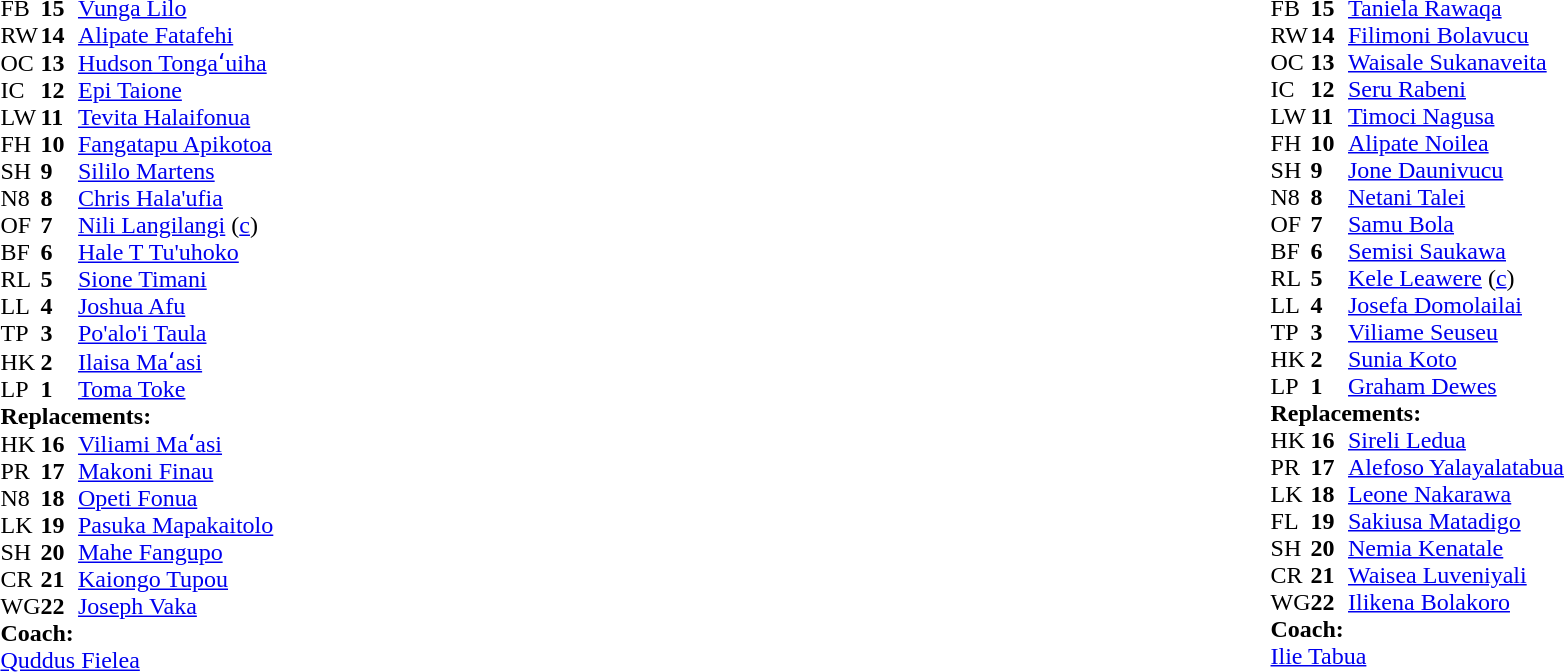<table style="width:100%;">
<tr>
<td style="vertical-align:top; width:50%;"><br><table style="font-size: 100%" cellspacing="0" cellpadding="0">
<tr>
<th width="25"></th>
<th width="25"></th>
</tr>
<tr>
<td>FB</td>
<td><strong>15</strong></td>
<td><a href='#'>Vunga Lilo</a></td>
</tr>
<tr>
<td>RW</td>
<td><strong>14</strong></td>
<td><a href='#'>Alipate Fatafehi</a></td>
<td></td>
</tr>
<tr>
<td>OC</td>
<td><strong>13</strong></td>
<td><a href='#'>Hudson Tongaʻuiha</a></td>
</tr>
<tr>
<td>IC</td>
<td><strong>12</strong></td>
<td><a href='#'>Epi Taione</a></td>
<td></td>
</tr>
<tr>
<td>LW</td>
<td><strong>11</strong></td>
<td><a href='#'>Tevita Halaifonua</a></td>
</tr>
<tr>
<td>FH</td>
<td><strong>10</strong></td>
<td><a href='#'>Fangatapu Apikotoa</a></td>
</tr>
<tr>
<td>SH</td>
<td><strong>9</strong></td>
<td><a href='#'>Sililo Martens</a></td>
</tr>
<tr>
<td>N8</td>
<td><strong>8</strong></td>
<td><a href='#'>Chris Hala'ufia</a></td>
<td></td>
</tr>
<tr>
<td>OF</td>
<td><strong>7</strong></td>
<td><a href='#'>Nili Langilangi</a> (<a href='#'>c</a>)</td>
</tr>
<tr>
<td>BF</td>
<td><strong>6</strong></td>
<td><a href='#'>Hale T Tu'uhoko</a></td>
</tr>
<tr>
<td>RL</td>
<td><strong>5</strong></td>
<td><a href='#'>Sione Timani</a></td>
<td> </td>
</tr>
<tr>
<td>LL</td>
<td><strong>4</strong></td>
<td><a href='#'>Joshua Afu</a></td>
</tr>
<tr>
<td>TP</td>
<td><strong>3</strong></td>
<td><a href='#'>Po'alo'i Taula</a></td>
<td></td>
</tr>
<tr>
<td>HK</td>
<td><strong>2</strong></td>
<td><a href='#'>Ilaisa Maʻasi</a></td>
<td></td>
</tr>
<tr>
<td>LP</td>
<td><strong>1</strong></td>
<td><a href='#'>Toma Toke</a></td>
</tr>
<tr>
<td colspan=3><strong>Replacements:</strong></td>
</tr>
<tr>
<td>HK</td>
<td><strong>16</strong></td>
<td><a href='#'>Viliami Maʻasi</a></td>
<td></td>
</tr>
<tr>
<td>PR</td>
<td><strong>17</strong></td>
<td><a href='#'>Makoni Finau</a></td>
<td></td>
</tr>
<tr>
<td>N8</td>
<td><strong>18</strong></td>
<td><a href='#'>Opeti Fonua</a></td>
<td></td>
</tr>
<tr>
<td>LK</td>
<td><strong>19</strong></td>
<td><a href='#'>Pasuka Mapakaitolo</a></td>
<td>  </td>
</tr>
<tr>
<td>SH</td>
<td><strong>20</strong></td>
<td><a href='#'>Mahe Fangupo</a></td>
</tr>
<tr>
<td>CR</td>
<td><strong>21</strong></td>
<td><a href='#'>Kaiongo Tupou</a></td>
<td></td>
</tr>
<tr>
<td>WG</td>
<td><strong>22</strong></td>
<td><a href='#'>Joseph Vaka</a></td>
<td></td>
</tr>
<tr>
<td colspan=3><strong>Coach:</strong></td>
</tr>
<tr>
<td colspan="4"> <a href='#'>Quddus Fielea</a></td>
</tr>
</table>
</td>
<td style="vertical-align:top; width:50%;"><br><table cellspacing="0" cellpadding="0" style="font-size:100%; margin:auto;">
<tr>
<th width="25"></th>
<th width="25"></th>
</tr>
<tr>
<td>FB</td>
<td><strong>15</strong></td>
<td><a href='#'>Taniela Rawaqa</a></td>
</tr>
<tr>
<td>RW</td>
<td><strong>14</strong></td>
<td><a href='#'>Filimoni Bolavucu</a></td>
</tr>
<tr>
<td>OC</td>
<td><strong>13</strong></td>
<td><a href='#'>Waisale Sukanaveita</a></td>
</tr>
<tr>
<td>IC</td>
<td><strong>12</strong></td>
<td><a href='#'>Seru Rabeni</a></td>
</tr>
<tr>
<td>LW</td>
<td><strong>11</strong></td>
<td><a href='#'>Timoci Nagusa</a></td>
</tr>
<tr>
<td>FH</td>
<td><strong>10</strong></td>
<td><a href='#'>Alipate Noilea</a></td>
</tr>
<tr>
<td>SH</td>
<td><strong>9</strong></td>
<td><a href='#'>Jone Daunivucu</a></td>
<td></td>
</tr>
<tr>
<td>N8</td>
<td><strong>8</strong></td>
<td><a href='#'>Netani Talei</a></td>
</tr>
<tr>
<td>OF</td>
<td><strong>7</strong></td>
<td><a href='#'>Samu Bola</a></td>
<td></td>
</tr>
<tr>
<td>BF</td>
<td><strong>6</strong></td>
<td><a href='#'>Semisi Saukawa</a></td>
</tr>
<tr>
<td>RL</td>
<td><strong>5</strong></td>
<td><a href='#'>Kele Leawere</a> (<a href='#'>c</a>)</td>
<td></td>
</tr>
<tr>
<td>LL</td>
<td><strong>4</strong></td>
<td><a href='#'>Josefa Domolailai</a></td>
</tr>
<tr>
<td>TP</td>
<td><strong>3</strong></td>
<td><a href='#'>Viliame Seuseu</a></td>
</tr>
<tr>
<td>HK</td>
<td><strong>2</strong></td>
<td><a href='#'>Sunia Koto</a></td>
<td></td>
</tr>
<tr>
<td>LP</td>
<td><strong>1</strong></td>
<td><a href='#'>Graham Dewes</a></td>
<td></td>
</tr>
<tr>
<td colspan=3><strong>Replacements:</strong></td>
</tr>
<tr>
<td>HK</td>
<td><strong>16</strong></td>
<td><a href='#'>Sireli Ledua</a></td>
<td>  </td>
</tr>
<tr>
<td>PR</td>
<td><strong>17</strong></td>
<td><a href='#'>Alefoso Yalayalatabua</a></td>
</tr>
<tr>
<td>LK</td>
<td><strong>18</strong></td>
<td><a href='#'>Leone Nakarawa</a></td>
</tr>
<tr>
<td>FL</td>
<td><strong>19</strong></td>
<td><a href='#'>Sakiusa Matadigo</a></td>
<td></td>
</tr>
<tr>
<td>SH</td>
<td><strong>20</strong></td>
<td><a href='#'>Nemia Kenatale</a></td>
<td></td>
</tr>
<tr>
<td>CR</td>
<td><strong>21</strong></td>
<td><a href='#'>Waisea Luveniyali</a></td>
</tr>
<tr>
<td>WG</td>
<td><strong>22</strong></td>
<td><a href='#'>Ilikena Bolakoro</a></td>
</tr>
<tr>
<td colspan=3><strong>Coach:</strong></td>
</tr>
<tr>
<td colspan="4"> <a href='#'>Ilie Tabua</a></td>
</tr>
</table>
</td>
</tr>
</table>
